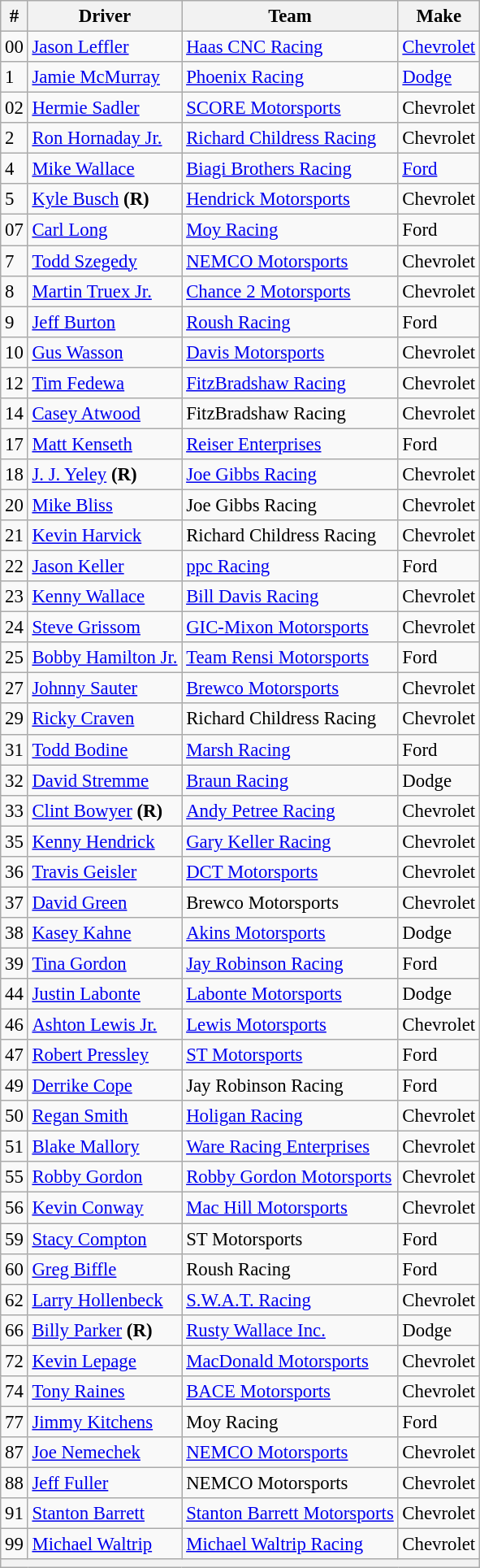<table class="wikitable" style="font-size:95%">
<tr>
<th>#</th>
<th>Driver</th>
<th>Team</th>
<th>Make</th>
</tr>
<tr>
<td>00</td>
<td><a href='#'>Jason Leffler</a></td>
<td><a href='#'>Haas CNC Racing</a></td>
<td><a href='#'>Chevrolet</a></td>
</tr>
<tr>
<td>1</td>
<td><a href='#'>Jamie McMurray</a></td>
<td><a href='#'>Phoenix Racing</a></td>
<td><a href='#'>Dodge</a></td>
</tr>
<tr>
<td>02</td>
<td><a href='#'>Hermie Sadler</a></td>
<td><a href='#'>SCORE Motorsports</a></td>
<td>Chevrolet</td>
</tr>
<tr>
<td>2</td>
<td><a href='#'>Ron Hornaday Jr.</a></td>
<td><a href='#'>Richard Childress Racing</a></td>
<td>Chevrolet</td>
</tr>
<tr>
<td>4</td>
<td><a href='#'>Mike Wallace</a></td>
<td><a href='#'>Biagi Brothers Racing</a></td>
<td><a href='#'>Ford</a></td>
</tr>
<tr>
<td>5</td>
<td><a href='#'>Kyle Busch</a> <strong>(R)</strong></td>
<td><a href='#'>Hendrick Motorsports</a></td>
<td>Chevrolet</td>
</tr>
<tr>
<td>07</td>
<td><a href='#'>Carl Long</a></td>
<td><a href='#'>Moy Racing</a></td>
<td>Ford</td>
</tr>
<tr>
<td>7</td>
<td><a href='#'>Todd Szegedy</a></td>
<td><a href='#'>NEMCO Motorsports</a></td>
<td>Chevrolet</td>
</tr>
<tr>
<td>8</td>
<td><a href='#'>Martin Truex Jr.</a></td>
<td><a href='#'>Chance 2 Motorsports</a></td>
<td>Chevrolet</td>
</tr>
<tr>
<td>9</td>
<td><a href='#'>Jeff Burton</a></td>
<td><a href='#'>Roush Racing</a></td>
<td>Ford</td>
</tr>
<tr>
<td>10</td>
<td><a href='#'>Gus Wasson</a></td>
<td><a href='#'>Davis Motorsports</a></td>
<td>Chevrolet</td>
</tr>
<tr>
<td>12</td>
<td><a href='#'>Tim Fedewa</a></td>
<td><a href='#'>FitzBradshaw Racing</a></td>
<td>Chevrolet</td>
</tr>
<tr>
<td>14</td>
<td><a href='#'>Casey Atwood</a></td>
<td>FitzBradshaw Racing</td>
<td>Chevrolet</td>
</tr>
<tr>
<td>17</td>
<td><a href='#'>Matt Kenseth</a></td>
<td><a href='#'>Reiser Enterprises</a></td>
<td>Ford</td>
</tr>
<tr>
<td>18</td>
<td><a href='#'>J. J. Yeley</a> <strong>(R)</strong></td>
<td><a href='#'>Joe Gibbs Racing</a></td>
<td>Chevrolet</td>
</tr>
<tr>
<td>20</td>
<td><a href='#'>Mike Bliss</a></td>
<td>Joe Gibbs Racing</td>
<td>Chevrolet</td>
</tr>
<tr>
<td>21</td>
<td><a href='#'>Kevin Harvick</a></td>
<td>Richard Childress Racing</td>
<td>Chevrolet</td>
</tr>
<tr>
<td>22</td>
<td><a href='#'>Jason Keller</a></td>
<td><a href='#'>ppc Racing</a></td>
<td>Ford</td>
</tr>
<tr>
<td>23</td>
<td><a href='#'>Kenny Wallace</a></td>
<td><a href='#'>Bill Davis Racing</a></td>
<td>Chevrolet</td>
</tr>
<tr>
<td>24</td>
<td><a href='#'>Steve Grissom</a></td>
<td><a href='#'>GIC-Mixon Motorsports</a></td>
<td>Chevrolet</td>
</tr>
<tr>
<td>25</td>
<td><a href='#'>Bobby Hamilton Jr.</a></td>
<td><a href='#'>Team Rensi Motorsports</a></td>
<td>Ford</td>
</tr>
<tr>
<td>27</td>
<td><a href='#'>Johnny Sauter</a></td>
<td><a href='#'>Brewco Motorsports</a></td>
<td>Chevrolet</td>
</tr>
<tr>
<td>29</td>
<td><a href='#'>Ricky Craven</a></td>
<td>Richard Childress Racing</td>
<td>Chevrolet</td>
</tr>
<tr>
<td>31</td>
<td><a href='#'>Todd Bodine</a></td>
<td><a href='#'>Marsh Racing</a></td>
<td>Ford</td>
</tr>
<tr>
<td>32</td>
<td><a href='#'>David Stremme</a></td>
<td><a href='#'>Braun Racing</a></td>
<td>Dodge</td>
</tr>
<tr>
<td>33</td>
<td><a href='#'>Clint Bowyer</a> <strong>(R)</strong></td>
<td><a href='#'>Andy Petree Racing</a></td>
<td>Chevrolet</td>
</tr>
<tr>
<td>35</td>
<td><a href='#'>Kenny Hendrick</a></td>
<td><a href='#'>Gary Keller Racing</a></td>
<td>Chevrolet</td>
</tr>
<tr>
<td>36</td>
<td><a href='#'>Travis Geisler</a></td>
<td><a href='#'>DCT Motorsports</a></td>
<td>Chevrolet</td>
</tr>
<tr>
<td>37</td>
<td><a href='#'>David Green</a></td>
<td>Brewco Motorsports</td>
<td>Chevrolet</td>
</tr>
<tr>
<td>38</td>
<td><a href='#'>Kasey Kahne</a></td>
<td><a href='#'>Akins Motorsports</a></td>
<td>Dodge</td>
</tr>
<tr>
<td>39</td>
<td><a href='#'>Tina Gordon</a></td>
<td><a href='#'>Jay Robinson Racing</a></td>
<td>Ford</td>
</tr>
<tr>
<td>44</td>
<td><a href='#'>Justin Labonte</a></td>
<td><a href='#'>Labonte Motorsports</a></td>
<td>Dodge</td>
</tr>
<tr>
<td>46</td>
<td><a href='#'>Ashton Lewis Jr.</a></td>
<td><a href='#'>Lewis Motorsports</a></td>
<td>Chevrolet</td>
</tr>
<tr>
<td>47</td>
<td><a href='#'>Robert Pressley</a></td>
<td><a href='#'>ST Motorsports</a></td>
<td>Ford</td>
</tr>
<tr>
<td>49</td>
<td><a href='#'>Derrike Cope</a></td>
<td>Jay Robinson Racing</td>
<td>Ford</td>
</tr>
<tr>
<td>50</td>
<td><a href='#'>Regan Smith</a></td>
<td><a href='#'>Holigan Racing</a></td>
<td>Chevrolet</td>
</tr>
<tr>
<td>51</td>
<td><a href='#'>Blake Mallory</a></td>
<td><a href='#'>Ware Racing Enterprises</a></td>
<td>Chevrolet</td>
</tr>
<tr>
<td>55</td>
<td><a href='#'>Robby Gordon</a></td>
<td><a href='#'>Robby Gordon Motorsports</a></td>
<td>Chevrolet</td>
</tr>
<tr>
<td>56</td>
<td><a href='#'>Kevin Conway</a></td>
<td><a href='#'>Mac Hill Motorsports</a></td>
<td>Chevrolet</td>
</tr>
<tr>
<td>59</td>
<td><a href='#'>Stacy Compton</a></td>
<td>ST Motorsports</td>
<td>Ford</td>
</tr>
<tr>
<td>60</td>
<td><a href='#'>Greg Biffle</a></td>
<td>Roush Racing</td>
<td>Ford</td>
</tr>
<tr>
<td>62</td>
<td><a href='#'>Larry Hollenbeck</a></td>
<td><a href='#'>S.W.A.T. Racing</a></td>
<td>Chevrolet</td>
</tr>
<tr>
<td>66</td>
<td><a href='#'>Billy Parker</a> <strong>(R)</strong></td>
<td><a href='#'>Rusty Wallace Inc.</a></td>
<td>Dodge</td>
</tr>
<tr>
<td>72</td>
<td><a href='#'>Kevin Lepage</a></td>
<td><a href='#'>MacDonald Motorsports</a></td>
<td>Chevrolet</td>
</tr>
<tr>
<td>74</td>
<td><a href='#'>Tony Raines</a></td>
<td><a href='#'>BACE Motorsports</a></td>
<td>Chevrolet</td>
</tr>
<tr>
<td>77</td>
<td><a href='#'>Jimmy Kitchens</a></td>
<td>Moy Racing</td>
<td>Ford</td>
</tr>
<tr>
<td>87</td>
<td><a href='#'>Joe Nemechek</a></td>
<td><a href='#'>NEMCO Motorsports</a></td>
<td>Chevrolet</td>
</tr>
<tr>
<td>88</td>
<td><a href='#'>Jeff Fuller</a></td>
<td>NEMCO Motorsports</td>
<td>Chevrolet</td>
</tr>
<tr>
<td>91</td>
<td><a href='#'>Stanton Barrett</a></td>
<td><a href='#'>Stanton Barrett Motorsports</a></td>
<td>Chevrolet</td>
</tr>
<tr>
<td>99</td>
<td><a href='#'>Michael Waltrip</a></td>
<td><a href='#'>Michael Waltrip Racing</a></td>
<td>Chevrolet</td>
</tr>
<tr>
<th colspan="4"></th>
</tr>
</table>
